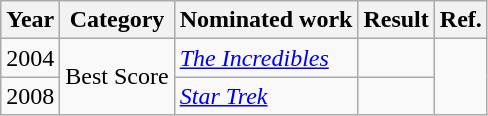<table class="wikitable">
<tr>
<th>Year</th>
<th>Category</th>
<th>Nominated work</th>
<th>Result</th>
<th>Ref.</th>
</tr>
<tr>
<td>2004</td>
<td rowspan="2">Best Score</td>
<td><em><a href='#'>The Incredibles</a></em></td>
<td></td>
<td align="center" rowspan="2"></td>
</tr>
<tr>
<td>2008</td>
<td><em><a href='#'>Star Trek</a></em></td>
<td></td>
</tr>
</table>
